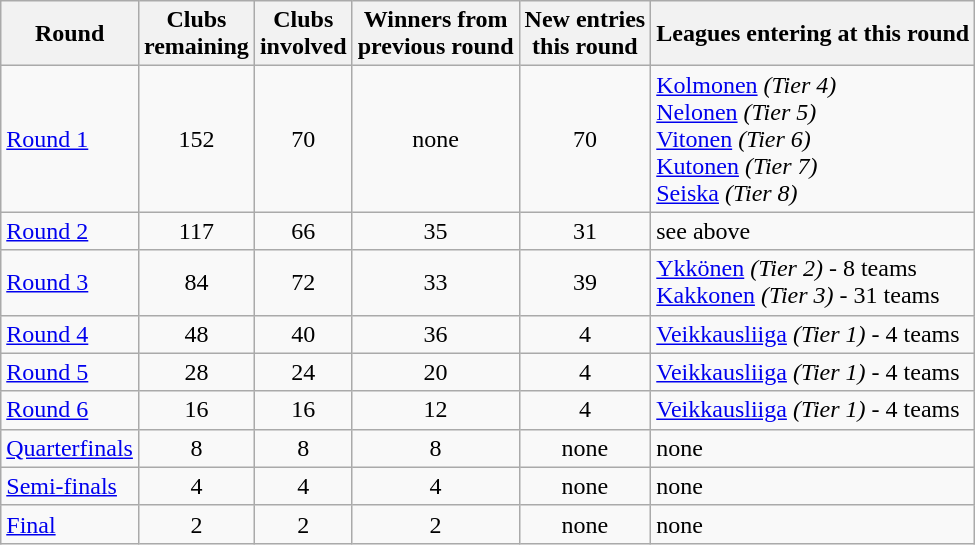<table class="wikitable">
<tr>
<th>Round</th>
<th>Clubs<br>remaining</th>
<th>Clubs<br>involved</th>
<th>Winners from<br>previous round</th>
<th>New entries<br>this round</th>
<th>Leagues entering at this round</th>
</tr>
<tr>
<td><a href='#'>Round 1</a></td>
<td style="text-align:center;">152</td>
<td style="text-align:center;">70</td>
<td style="text-align:center;">none</td>
<td style="text-align:center;">70</td>
<td><a href='#'>Kolmonen</a> <em>(Tier 4)</em><br><a href='#'>Nelonen</a> <em>(Tier 5)</em><br><a href='#'>Vitonen</a> <em>(Tier 6)</em><br><a href='#'>Kutonen</a> <em>(Tier 7)</em><br><a href='#'>Seiska</a> <em>(Tier 8)</em><br></td>
</tr>
<tr>
<td><a href='#'>Round 2</a></td>
<td style="text-align:center;">117</td>
<td style="text-align:center;">66</td>
<td style="text-align:center;">35</td>
<td style="text-align:center;">31</td>
<td>see above</td>
</tr>
<tr>
<td><a href='#'>Round 3</a></td>
<td style="text-align:center;">84</td>
<td style="text-align:center;">72</td>
<td style="text-align:center;">33</td>
<td style="text-align:center;">39</td>
<td><a href='#'>Ykkönen</a> <em>(Tier 2)</em> - 8 teams<br><a href='#'>Kakkonen</a> <em>(Tier 3)</em> - 31 teams</td>
</tr>
<tr>
<td><a href='#'>Round 4</a></td>
<td style="text-align:center;">48</td>
<td style="text-align:center;">40</td>
<td style="text-align:center;">36</td>
<td style="text-align:center;">4</td>
<td><a href='#'>Veikkausliiga</a> <em>(Tier 1)</em> - 4 teams</td>
</tr>
<tr>
<td><a href='#'>Round 5</a></td>
<td style="text-align:center;">28</td>
<td style="text-align:center;">24</td>
<td style="text-align:center;">20</td>
<td style="text-align:center;">4</td>
<td><a href='#'>Veikkausliiga</a> <em>(Tier 1)</em> - 4 teams</td>
</tr>
<tr>
<td><a href='#'>Round 6</a></td>
<td style="text-align:center;">16</td>
<td style="text-align:center;">16</td>
<td style="text-align:center;">12</td>
<td style="text-align:center;">4</td>
<td><a href='#'>Veikkausliiga</a> <em>(Tier 1)</em> - 4 teams</td>
</tr>
<tr>
<td><a href='#'>Quarterfinals</a></td>
<td style="text-align:center;">8</td>
<td style="text-align:center;">8</td>
<td style="text-align:center;">8</td>
<td style="text-align:center;">none</td>
<td>none</td>
</tr>
<tr>
<td><a href='#'>Semi-finals</a></td>
<td style="text-align:center;">4</td>
<td style="text-align:center;">4</td>
<td style="text-align:center;">4</td>
<td style="text-align:center;">none</td>
<td>none</td>
</tr>
<tr>
<td><a href='#'>Final</a></td>
<td style="text-align:center;">2</td>
<td style="text-align:center;">2</td>
<td style="text-align:center;">2</td>
<td style="text-align:center;">none</td>
<td>none</td>
</tr>
</table>
